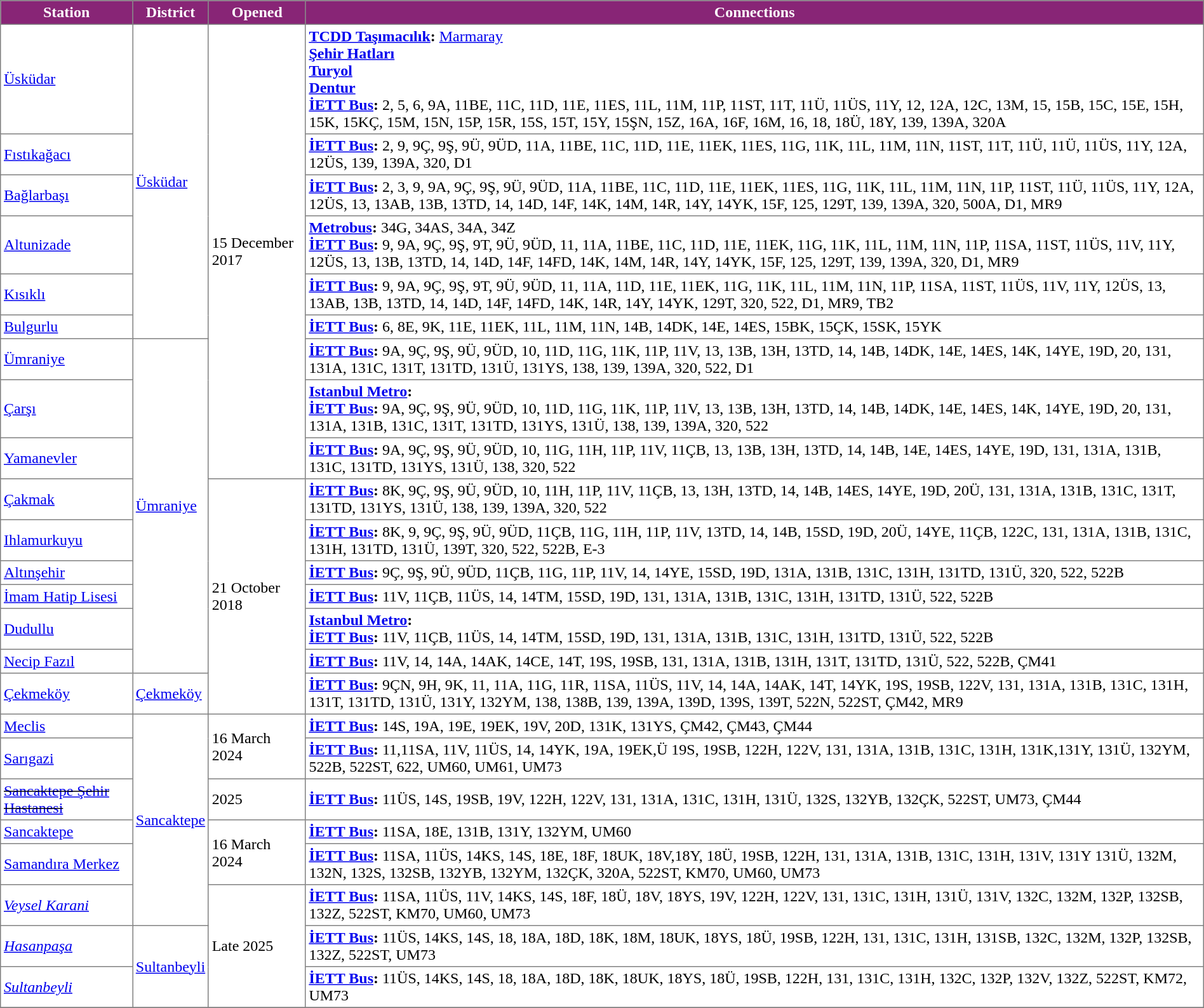<table class="toccolours" border="1" cellpadding="3" style="margin:1em auto; border-collapse:collapse">
<tr style="background:#882576;color: white;">
<th>Station</th>
<th>District</th>
<th>Opened</th>
<th>Connections</th>
</tr>
<tr>
<td><a href='#'>Üsküdar</a> </td>
<td rowspan="6"><a href='#'>Üsküdar</a></td>
<td rowspan="9">15 December 2017</td>
<td> <strong><a href='#'>TCDD Taşımacılık</a>:</strong> <a href='#'>Marmaray</a><br> <strong><a href='#'>Şehir Hatları</a></strong><br> <strong><a href='#'>Turyol</a></strong><br> <strong><a href='#'>Dentur</a></strong><br> <strong><a href='#'>İETT Bus</a>:</strong> 2, 5, 6, 9A, 11BE, 11C, 11D, 11E, 11ES, 11L, 11M, 11P, 11ST, 11T, 11Ü, 11ÜS, 11Y, 12, 12A, 12C, 13M, 15, 15B, 15C, 15E, 15H, 15K, 15KÇ, 15M, 15N, 15P, 15R, 15S, 15T, 15Y, 15ŞN, 15Z, 16A, 16F, 16M, 16, 18, 18Ü, 18Y, 139, 139A, 320A</td>
</tr>
<tr>
<td><a href='#'>Fıstıkağacı</a> </td>
<td> <strong><a href='#'>İETT Bus</a>:</strong> 2, 9, 9Ç, 9Ş, 9Ü, 9ÜD, 11A, 11BE, 11C, 11D, 11E, 11EK, 11ES, 11G, 11K, 11L, 11M, 11N, 11ST, 11T, 11Ü, 11Ü, 11ÜS, 11Y, 12A, 12ÜS, 139, 139A, 320, D1</td>
</tr>
<tr>
<td><a href='#'>Bağlarbaşı</a> </td>
<td> <strong><a href='#'>İETT Bus</a>:</strong> 2, 3, 9, 9A, 9Ç, 9Ş, 9Ü, 9ÜD, 11A, 11BE, 11C, 11D, 11E, 11EK, 11ES, 11G, 11K, 11L, 11M, 11N, 11P, 11ST, 11Ü, 11ÜS, 11Y, 12A, 12ÜS, 13, 13AB, 13B, 13TD, 14, 14D, 14F, 14K, 14M, 14R, 14Y, 14YK, 15F, 125, 129T, 139, 139A, 320, 500A, D1, MR9</td>
</tr>
<tr>
<td><a href='#'>Altunizade</a> </td>
<td> <strong><a href='#'>Metrobus</a>:</strong> 34G, 34AS, 34A, 34Z<br> <strong><a href='#'>İETT Bus</a>:</strong> 9, 9A, 9Ç, 9Ş, 9T, 9Ü, 9ÜD, 11, 11A, 11BE, 11C, 11D, 11E, 11EK, 11G, 11K, 11L, 11M, 11N, 11P, 11SA, 11ST, 11ÜS, 11V, 11Y, 12ÜS, 13, 13B, 13TD, 14, 14D, 14F, 14FD, 14K, 14M, 14R, 14Y, 14YK, 15F, 125, 129T, 139, 139A, 320, D1, MR9</td>
</tr>
<tr>
<td><a href='#'>Kısıklı</a> </td>
<td> <strong><a href='#'>İETT Bus</a>:</strong> 9, 9A, 9Ç, 9Ş, 9T, 9Ü, 9ÜD, 11, 11A, 11D, 11E, 11EK, 11G, 11K, 11L, 11M, 11N, 11P, 11SA, 11ST, 11ÜS, 11V, 11Y, 12ÜS, 13, 13AB, 13B, 13TD, 14, 14D, 14F, 14FD, 14K, 14R, 14Y, 14YK, 129T, 320, 522, D1, MR9, TB2</td>
</tr>
<tr>
<td><a href='#'>Bulgurlu</a></td>
<td> <strong><a href='#'>İETT Bus</a>:</strong> 6, 8E, 9K, 11E, 11EK, 11L, 11M, 11N, 14B, 14DK, 14E, 14ES, 15BK, 15ÇK, 15SK, 15YK</td>
</tr>
<tr>
<td><a href='#'>Ümraniye</a> </td>
<td rowspan="9"><a href='#'>Ümraniye</a></td>
<td> <strong><a href='#'>İETT Bus</a>:</strong> 9A, 9Ç, 9Ş, 9Ü, 9ÜD, 10, 11D, 11G, 11K, 11P, 11V, 13, 13B, 13H, 13TD, 14, 14B, 14DK, 14E, 14ES, 14K, 14YE, 19D, 20, 131, 131A, 131C, 131T, 131TD, 131Ü, 131YS, 138, 139, 139A, 320, 522, D1</td>
</tr>
<tr>
<td><a href='#'>Çarşı</a> </td>
<td> <strong><a href='#'>Istanbul Metro</a>:</strong> <br>  <strong><a href='#'>İETT Bus</a>:</strong> 9A, 9Ç, 9Ş, 9Ü, 9ÜD, 10, 11D, 11G, 11K, 11P, 11V, 13, 13B, 13H, 13TD, 14, 14B, 14DK, 14E, 14ES, 14K, 14YE, 19D, 20, 131, 131A, 131B, 131C, 131T, 131TD, 131YS, 131Ü, 138, 139, 139A, 320, 522</td>
</tr>
<tr>
<td><a href='#'>Yamanevler</a> </td>
<td> <strong><a href='#'>İETT Bus</a>:</strong> 9A, 9Ç, 9Ş, 9Ü, 9ÜD, 10, 11G, 11H, 11P, 11V, 11ÇB, 13, 13B, 13H, 13TD, 14, 14B, 14E, 14ES, 14YE, 19D, 131, 131A, 131B, 131C, 131TD, 131YS, 131Ü, 138, 320, 522</td>
</tr>
<tr>
<td><a href='#'>Çakmak</a> </td>
<td rowspan="7">21 October 2018</td>
<td> <strong><a href='#'>İETT Bus</a>:</strong> 8K, 9Ç, 9Ş, 9Ü, 9ÜD, 10, 11H, 11P, 11V, 11ÇB, 13, 13H, 13TD, 14, 14B, 14ES, 14YE, 19D, 20Ü, 131, 131A, 131B, 131C, 131T, 131TD, 131YS, 131Ü, 138, 139, 139A, 320, 522</td>
</tr>
<tr>
<td><a href='#'>Ihlamurkuyu</a> </td>
<td> <strong><a href='#'>İETT Bus</a>:</strong> 8K, 9, 9Ç, 9Ş, 9Ü, 9ÜD, 11ÇB, 11G, 11H, 11P, 11V, 13TD, 14, 14B, 15SD, 19D, 20Ü, 14YE, 11ÇB, 122C, 131, 131A, 131B, 131C, 131H, 131TD, 131Ü, 139T, 320, 522, 522B, E-3</td>
</tr>
<tr>
<td><a href='#'>Altınşehir</a> </td>
<td> <strong><a href='#'>İETT Bus</a>:</strong> 9Ç, 9Ş, 9Ü, 9ÜD, 11ÇB, 11G, 11P, 11V, 14, 14YE, 15SD, 19D, 131A, 131B, 131C, 131H, 131TD, 131Ü, 320, 522, 522B</td>
</tr>
<tr>
<td><a href='#'>İmam Hatip Lisesi</a> </td>
<td> <strong><a href='#'>İETT Bus</a>:</strong> 11V, 11ÇB, 11ÜS, 14, 14TM, 15SD, 19D, 131, 131A, 131B, 131C, 131H, 131TD, 131Ü, 522, 522B</td>
</tr>
<tr>
<td><a href='#'>Dudullu</a> </td>
<td> <strong><a href='#'>Istanbul Metro</a>:</strong> <br>  <strong><a href='#'>İETT Bus</a>:</strong> 11V, 11ÇB, 11ÜS, 14, 14TM, 15SD, 19D, 131, 131A, 131B, 131C, 131H, 131TD, 131Ü, 522, 522B</td>
</tr>
<tr>
<td><a href='#'>Necip Fazıl</a> </td>
<td> <strong><a href='#'>İETT Bus</a>:</strong> 11V, 14, 14A, 14AK, 14CE, 14T, 19S, 19SB, 131, 131A, 131B, 131H, 131T, 131TD, 131Ü, 522, 522B, ÇM41</td>
</tr>
<tr>
<td><a href='#'>Çekmeköy</a> </td>
<td><a href='#'>Çekmeköy</a></td>
<td> <strong><a href='#'>İETT Bus</a>:</strong> 9ÇN, 9H, 9K, 11, 11A, 11G, 11R, 11SA, 11ÜS, 11V, 14, 14A, 14AK, 14T, 14YK, 19S, 19SB, 122V, 131, 131A, 131B, 131C, 131H, 131T, 131TD, 131Ü, 131Y, 132YM, 138, 138B, 139, 139A, 139D, 139S, 139T, 522N, 522ST, ÇM42, MR9</td>
</tr>
<tr>
<td><a href='#'>Meclis</a> </td>
<td rowspan="6"><a href='#'>Sancaktepe</a></td>
<td rowspan="2">16 March 2024</td>
<td> <strong><a href='#'>İETT Bus</a>:</strong> 14S, 19A, 19E, 19EK, 19V, 20D, 131K, 131YS, ÇM42, ÇM43, ÇM44</td>
</tr>
<tr>
<td><a href='#'>Sarıgazi</a> </td>
<td> <strong><a href='#'>İETT Bus</a>:</strong> 11,11SA, 11V, 11ÜS, 14, 14YK, 19A, 19EK,Ü 19S, 19SB, 122H, 122V, 131, 131A, 131B, 131C, 131H, 131K,131Y, 131Ü, 132YM, 522B, 522ST, 622, UM60, UM61, UM73</td>
</tr>
<tr>
<td><s><a href='#'>Sancaktepe Şehir Hastanesi</a></s> </td>
<td>2025</td>
<td> <strong><a href='#'>İETT Bus</a>:</strong> 11ÜS, 14S, 19SB, 19V, 122H, 122V, 131, 131A, 131C, 131H, 131Ü, 132S, 132YB, 132ÇK, 522ST, UM73, ÇM44</td>
</tr>
<tr>
<td><a href='#'>Sancaktepe</a> </td>
<td rowspan="2">16 March 2024</td>
<td> <strong><a href='#'>İETT Bus</a>:</strong> 11SA, 18E, 131B, 131Y, 132YM, UM60</td>
</tr>
<tr>
<td><a href='#'>Samandıra Merkez</a> </td>
<td> <strong><a href='#'>İETT Bus</a>:</strong> 11SA, 11ÜS, 14KS, 14S, 18E, 18F, 18UK, 18V,18Y, 18Ü, 19SB, 122H, 131, 131A, 131B, 131C, 131H, 131V, 131Y 131Ü, 132M, 132N, 132S, 132SB, 132YB, 132YM, 132ÇK, 320A, 522ST, KM70, UM60, UM73</td>
</tr>
<tr>
<td><em><a href='#'>Veysel Karani</a></em> </td>
<td rowspan="3">Late 2025</td>
<td> <strong><a href='#'>İETT Bus</a>:</strong> 11SA, 11ÜS, 11V, 14KS, 14S, 18F, 18Ü, 18V, 18YS, 19V, 122H, 122V, 131, 131C, 131H, 131Ü, 131V, 132C, 132M, 132P, 132SB, 132Z, 522ST, KM70, UM60, UM73</td>
</tr>
<tr>
<td><em><a href='#'>Hasanpaşa</a></em> </td>
<td rowspan="2"><a href='#'>Sultanbeyli</a></td>
<td> <strong><a href='#'>İETT Bus</a>:</strong> 11ÜS, 14KS, 14S, 18, 18A, 18D, 18K, 18M, 18UK, 18YS, 18Ü, 19SB, 122H, 131, 131C, 131H, 131SB, 132C, 132M, 132P, 132SB, 132Z, 522ST, UM73</td>
</tr>
<tr>
<td><em><a href='#'>Sultanbeyli</a></em> </td>
<td> <strong><a href='#'>İETT Bus</a>:</strong> 11ÜS, 14KS, 14S, 18, 18A, 18D, 18K, 18UK, 18YS, 18Ü, 19SB, 122H, 131, 131C, 131H, 132C, 132P, 132V, 132Z, 522ST, KM72, UM73</td>
</tr>
<tr>
</tr>
</table>
